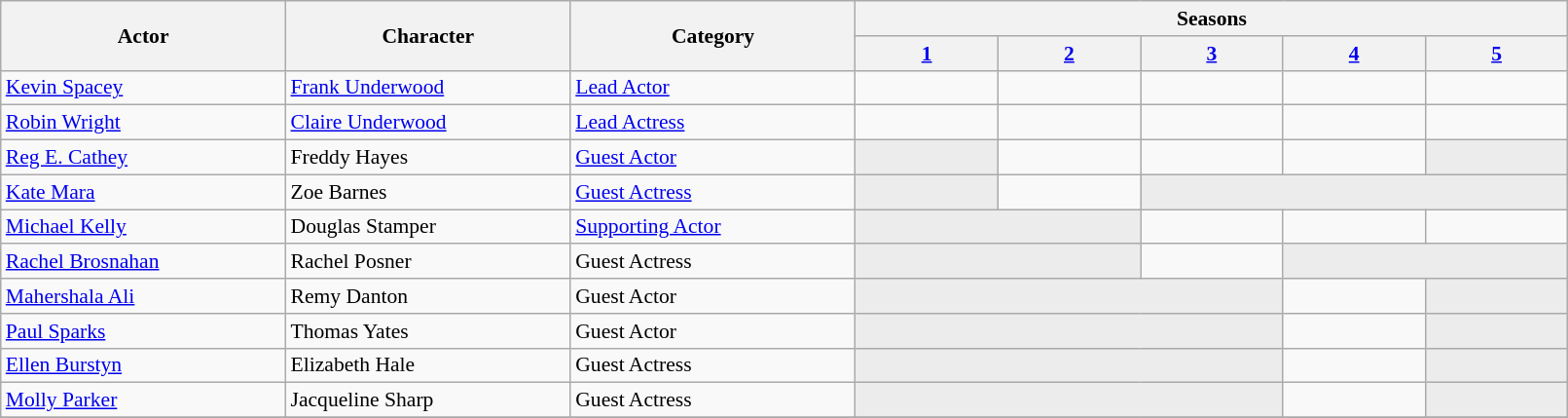<table class="wikitable plainrowheaders" style="font-size: 90%" width=85%>
<tr>
<th scope="col" rowspan="2" style="width:10%;">Actor</th>
<th scope="col" rowspan="2" style="width:10%;">Character</th>
<th scope="col" rowspan="2" style="width:10%;">Category</th>
<th scope="col" colspan="6">Seasons</th>
</tr>
<tr>
<th scope="col" style="width:5%;"><a href='#'>1</a></th>
<th scope="col" style="width:5%;"><a href='#'>2</a></th>
<th scope="col" style="width:5%;"><a href='#'>3</a></th>
<th scope="col" style="width:5%;"><a href='#'>4</a></th>
<th scope="col" style="width:5%;"><a href='#'>5</a></th>
</tr>
<tr>
<td scope="row"><a href='#'>Kevin Spacey</a></td>
<td><a href='#'>Frank Underwood</a></td>
<td><a href='#'>Lead Actor</a></td>
<td></td>
<td></td>
<td></td>
<td></td>
<td></td>
</tr>
<tr>
<td scope="row"><a href='#'>Robin Wright</a></td>
<td><a href='#'>Claire Underwood</a></td>
<td><a href='#'>Lead Actress</a></td>
<td></td>
<td></td>
<td></td>
<td></td>
<td></td>
</tr>
<tr>
<td scope="row"><a href='#'>Reg E. Cathey</a></td>
<td>Freddy Hayes</td>
<td><a href='#'>Guest Actor</a></td>
<td style="background: #ececec; color:grey;" colspan="1"></td>
<td></td>
<td></td>
<td></td>
<td style="background: #ececec; color:grey;" colspan="1"></td>
</tr>
<tr>
<td scope="row"><a href='#'>Kate Mara</a></td>
<td>Zoe Barnes</td>
<td><a href='#'>Guest Actress</a></td>
<td style="background: #ececec; color:grey;" colspan="1"></td>
<td></td>
<td style="background: #ececec; color:grey;" colspan="3"></td>
</tr>
<tr>
<td scope="row"><a href='#'>Michael Kelly</a></td>
<td>Douglas Stamper</td>
<td><a href='#'>Supporting Actor</a></td>
<td style="background: #ececec; color:grey;" colspan="2"></td>
<td></td>
<td></td>
<td></td>
</tr>
<tr>
<td scope="row"><a href='#'>Rachel Brosnahan</a></td>
<td>Rachel Posner</td>
<td>Guest Actress</td>
<td style="background: #ececec; color:grey;" colspan="2"></td>
<td></td>
<td style="background: #ececec; color:grey;" colspan="2"></td>
</tr>
<tr>
<td scope="row"><a href='#'>Mahershala Ali</a></td>
<td>Remy Danton</td>
<td>Guest Actor</td>
<td style="background: #ececec; color:grey;" colspan="3"></td>
<td></td>
<td style="background: #ececec; color:grey;" colspan="1"></td>
</tr>
<tr>
<td scope="row"><a href='#'>Paul Sparks</a></td>
<td>Thomas Yates</td>
<td>Guest Actor</td>
<td style="background: #ececec; color:grey;" colspan="3"></td>
<td></td>
<td style="background: #ececec; color:grey;" colspan="1"></td>
</tr>
<tr>
<td scope="row"><a href='#'>Ellen Burstyn</a></td>
<td>Elizabeth Hale</td>
<td>Guest Actress</td>
<td style="background: #ececec; color:grey;" colspan="3"></td>
<td></td>
<td style="background: #ececec; color:grey;" colspan="1"></td>
</tr>
<tr>
<td scope="row"><a href='#'>Molly Parker</a></td>
<td>Jacqueline Sharp</td>
<td>Guest Actress</td>
<td style="background: #ececec; color:grey;" colspan="3"></td>
<td></td>
<td style="background: #ececec; color:grey;" colspan="1"></td>
</tr>
<tr>
</tr>
</table>
